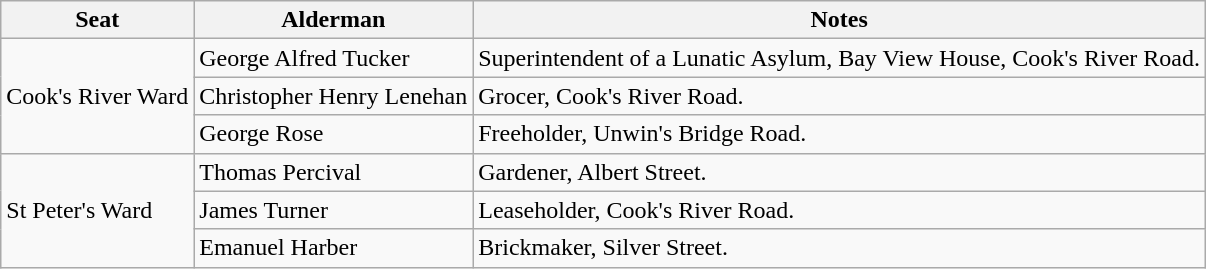<table class="wikitable">
<tr>
<th>Seat</th>
<th>Alderman</th>
<th>Notes</th>
</tr>
<tr>
<td rowspan="3">Cook's River Ward</td>
<td>George Alfred Tucker</td>
<td>Superintendent of a Lunatic Asylum, Bay View House, Cook's River Road.</td>
</tr>
<tr>
<td>Christopher Henry Lenehan</td>
<td>Grocer, Cook's River Road.</td>
</tr>
<tr>
<td>George Rose</td>
<td>Freeholder, Unwin's Bridge Road.</td>
</tr>
<tr>
<td rowspan="3">St Peter's Ward</td>
<td>Thomas Percival</td>
<td>Gardener, Albert Street.</td>
</tr>
<tr>
<td>James Turner</td>
<td>Leaseholder, Cook's River Road.</td>
</tr>
<tr>
<td>Emanuel Harber</td>
<td>Brickmaker, Silver Street.</td>
</tr>
</table>
